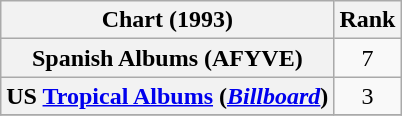<table class="wikitable plainrowheaders" style="text-align:center">
<tr>
<th>Chart (1993)</th>
<th>Rank</th>
</tr>
<tr>
<th scope="row">Spanish Albums (AFYVE)<br></th>
<td>7</td>
</tr>
<tr>
<th scope="row">US <a href='#'>Tropical Albums</a> (<a href='#'><em>Billboard</em></a>)</th>
<td align="center">3</td>
</tr>
<tr>
</tr>
</table>
